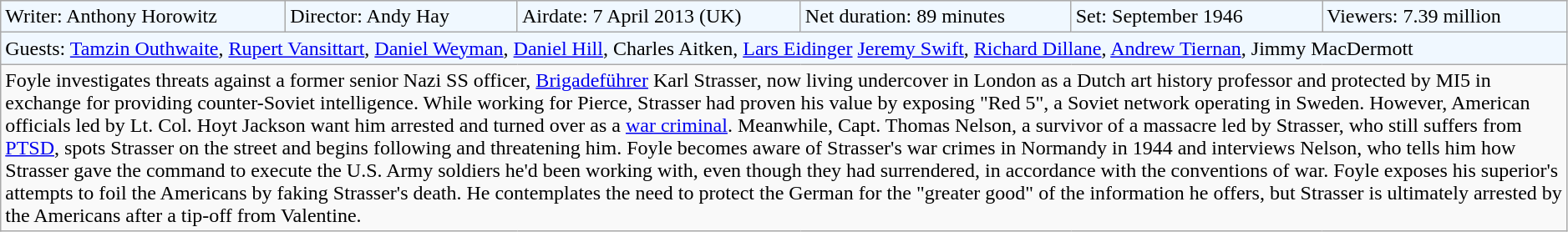<table class="wikitable" style="width:99%;">
<tr style="background:#f0f8ff;"|>
<td>Writer: Anthony Horowitz</td>
<td>Director: Andy Hay</td>
<td>Airdate: 7 April 2013 (UK)</td>
<td>Net duration: 89 minutes</td>
<td>Set: September 1946</td>
<td>Viewers: 7.39 million</td>
</tr>
<tr style="background:#f0f8ff;"|>
<td colspan="6">Guests: <a href='#'>Tamzin Outhwaite</a>, <a href='#'>Rupert Vansittart</a>, <a href='#'>Daniel Weyman</a>, <a href='#'>Daniel Hill</a>, Charles Aitken, <a href='#'>Lars Eidinger</a> <a href='#'>Jeremy Swift</a>, <a href='#'>Richard Dillane</a>, <a href='#'>Andrew Tiernan</a>, Jimmy MacDermott</td>
</tr>
<tr>
<td colspan="6">Foyle investigates threats against a former senior Nazi SS officer, <a href='#'>Brigadeführer</a> Karl Strasser, now living undercover in London as a Dutch art history professor and protected by MI5 in exchange for providing counter-Soviet intelligence. While working for Pierce, Strasser had proven his value by exposing "Red 5", a Soviet network operating in Sweden. However, American officials led by Lt. Col. Hoyt Jackson want him arrested and turned over as a <a href='#'>war criminal</a>. Meanwhile, Capt. Thomas Nelson, a survivor of a  massacre led by Strasser, who still suffers from <a href='#'>PTSD</a>, spots Strasser on the street and begins following and threatening him. Foyle becomes aware of Strasser's war crimes in Normandy in 1944 and interviews Nelson, who tells him how Strasser gave the command to execute the U.S. Army soldiers he'd been working with, even though they had surrendered, in accordance with the conventions of war. Foyle exposes his superior's attempts to foil the Americans by faking Strasser's death. He contemplates the need to protect the German for the "greater good" of the information he offers, but Strasser is ultimately arrested by the Americans after a tip-off from Valentine.</td>
</tr>
</table>
